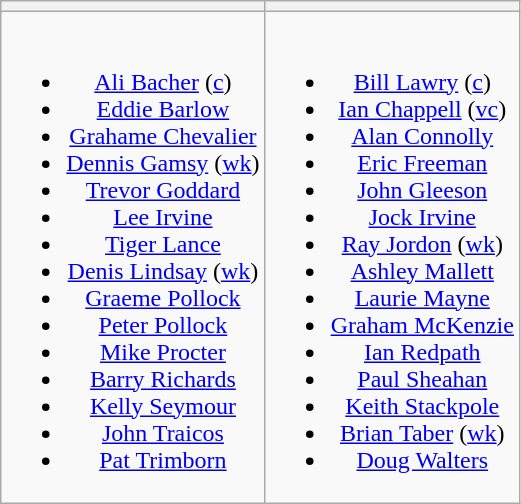<table class="wikitable" style="text-align:center">
<tr>
<th></th>
<th></th>
</tr>
<tr style="vertical-align:top">
<td><br><ul><li><a href='#'>Ali Bacher</a> (<a href='#'>c</a>)</li><li><a href='#'>Eddie Barlow</a></li><li><a href='#'>Grahame Chevalier</a></li><li><a href='#'>Dennis Gamsy</a> (<a href='#'>wk</a>)</li><li><a href='#'>Trevor Goddard</a></li><li><a href='#'>Lee Irvine</a></li><li><a href='#'>Tiger Lance</a></li><li><a href='#'>Denis Lindsay</a> (<a href='#'>wk</a>)</li><li><a href='#'>Graeme Pollock</a></li><li><a href='#'>Peter Pollock</a></li><li><a href='#'>Mike Procter</a></li><li><a href='#'>Barry Richards</a></li><li><a href='#'>Kelly Seymour</a></li><li><a href='#'>John Traicos</a></li><li><a href='#'>Pat Trimborn</a></li></ul></td>
<td><br><ul><li><a href='#'>Bill Lawry</a> (<a href='#'>c</a>)</li><li><a href='#'>Ian Chappell</a> (<a href='#'>vc</a>)</li><li><a href='#'>Alan Connolly</a></li><li><a href='#'>Eric Freeman</a></li><li><a href='#'>John Gleeson</a></li><li><a href='#'>Jock Irvine</a></li><li><a href='#'>Ray Jordon</a> (<a href='#'>wk</a>)</li><li><a href='#'>Ashley Mallett</a></li><li><a href='#'>Laurie Mayne</a></li><li><a href='#'>Graham McKenzie</a></li><li><a href='#'>Ian Redpath</a></li><li><a href='#'>Paul Sheahan</a></li><li><a href='#'>Keith Stackpole</a></li><li><a href='#'>Brian Taber</a> (<a href='#'>wk</a>)</li><li><a href='#'>Doug Walters</a></li></ul></td>
</tr>
</table>
